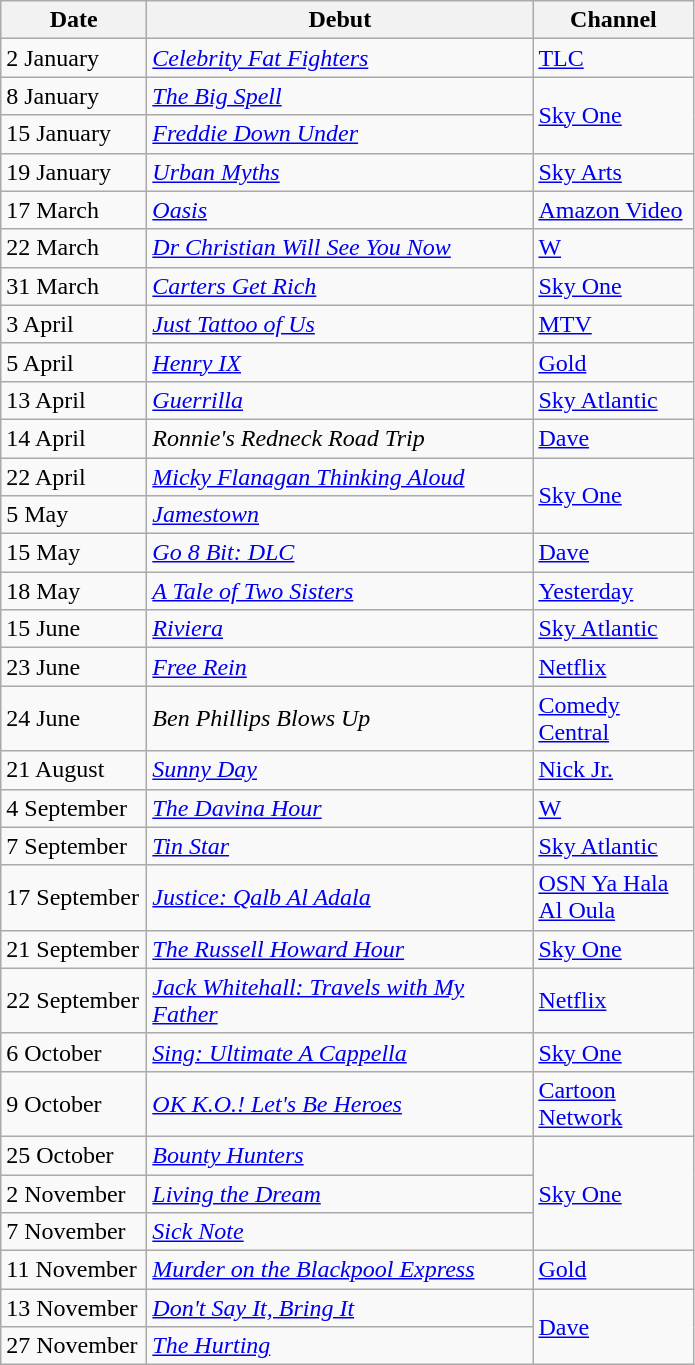<table class="wikitable">
<tr>
<th width=90>Date</th>
<th width=250>Debut</th>
<th width=100>Channel</th>
</tr>
<tr>
<td>2 January</td>
<td><em><a href='#'>Celebrity Fat Fighters</a></em></td>
<td><a href='#'>TLC</a></td>
</tr>
<tr>
<td>8 January</td>
<td><em><a href='#'>The Big Spell</a></em></td>
<td rowspan="2"><a href='#'>Sky One</a></td>
</tr>
<tr>
<td>15 January</td>
<td><em><a href='#'>Freddie Down Under</a></em></td>
</tr>
<tr>
<td>19 January</td>
<td><em><a href='#'>Urban Myths</a></em></td>
<td><a href='#'>Sky Arts</a></td>
</tr>
<tr>
<td>17 March</td>
<td><em><a href='#'>Oasis</a></em></td>
<td><a href='#'>Amazon Video</a></td>
</tr>
<tr>
<td>22 March</td>
<td><em><a href='#'>Dr Christian Will See You Now</a></em></td>
<td><a href='#'>W</a></td>
</tr>
<tr>
<td>31 March</td>
<td><em><a href='#'>Carters Get Rich</a></em></td>
<td><a href='#'>Sky One</a></td>
</tr>
<tr>
<td>3 April</td>
<td><em><a href='#'>Just Tattoo of Us</a></em></td>
<td><a href='#'>MTV</a></td>
</tr>
<tr>
<td>5 April</td>
<td><em><a href='#'>Henry IX</a></em></td>
<td><a href='#'>Gold</a></td>
</tr>
<tr>
<td>13 April</td>
<td><em><a href='#'>Guerrilla</a></em></td>
<td><a href='#'>Sky Atlantic</a></td>
</tr>
<tr>
<td>14 April</td>
<td><em>Ronnie's Redneck Road Trip</em></td>
<td><a href='#'>Dave</a></td>
</tr>
<tr>
<td>22 April</td>
<td><em><a href='#'>Micky Flanagan Thinking Aloud</a></em></td>
<td rowspan="2"><a href='#'>Sky One</a></td>
</tr>
<tr>
<td>5 May</td>
<td><em><a href='#'>Jamestown</a></em></td>
</tr>
<tr>
<td>15 May</td>
<td><em><a href='#'>Go 8 Bit: DLC</a></em></td>
<td><a href='#'>Dave</a></td>
</tr>
<tr>
<td>18 May</td>
<td><em><a href='#'>A Tale of Two Sisters</a></em></td>
<td><a href='#'>Yesterday</a></td>
</tr>
<tr>
<td>15 June</td>
<td><em><a href='#'>Riviera</a></em></td>
<td><a href='#'>Sky Atlantic</a></td>
</tr>
<tr>
<td>23 June</td>
<td><em><a href='#'>Free Rein</a></em></td>
<td><a href='#'>Netflix</a></td>
</tr>
<tr>
<td>24 June</td>
<td><em>Ben Phillips Blows Up</em></td>
<td><a href='#'>Comedy Central</a></td>
</tr>
<tr>
<td>21 August</td>
<td><em><a href='#'>Sunny Day</a></em></td>
<td><a href='#'>Nick Jr.</a></td>
</tr>
<tr>
<td>4 September</td>
<td><em><a href='#'>The Davina Hour</a></em></td>
<td><a href='#'>W</a></td>
</tr>
<tr>
<td>7 September</td>
<td><em><a href='#'>Tin Star</a></em></td>
<td><a href='#'>Sky Atlantic</a></td>
</tr>
<tr>
<td>17 September</td>
<td><em><a href='#'>Justice: Qalb Al Adala</a></em></td>
<td><a href='#'>OSN Ya Hala Al Oula</a></td>
</tr>
<tr>
<td>21 September</td>
<td><em><a href='#'>The Russell Howard Hour</a></em></td>
<td><a href='#'>Sky One</a></td>
</tr>
<tr>
<td>22 September</td>
<td><em><a href='#'>Jack Whitehall: Travels with My Father</a></em></td>
<td><a href='#'>Netflix</a></td>
</tr>
<tr>
<td>6 October</td>
<td><em><a href='#'>Sing: Ultimate A Cappella</a></em></td>
<td><a href='#'>Sky One</a></td>
</tr>
<tr>
<td>9 October</td>
<td><em><a href='#'>OK K.O.! Let's Be Heroes</a></em></td>
<td><a href='#'>Cartoon Network</a></td>
</tr>
<tr>
<td>25 October</td>
<td><em><a href='#'>Bounty Hunters</a></em></td>
<td rowspan="3"><a href='#'>Sky One</a></td>
</tr>
<tr>
<td>2 November</td>
<td><em><a href='#'>Living the Dream</a></em></td>
</tr>
<tr>
<td>7 November</td>
<td><em><a href='#'>Sick Note</a></em></td>
</tr>
<tr>
<td>11 November</td>
<td><em><a href='#'>Murder on the Blackpool Express</a></em></td>
<td><a href='#'>Gold</a></td>
</tr>
<tr>
<td>13 November</td>
<td><em><a href='#'>Don't Say It, Bring It</a></em></td>
<td rowspan="2"><a href='#'>Dave</a></td>
</tr>
<tr>
<td>27 November</td>
<td><em><a href='#'>The Hurting</a></em></td>
</tr>
</table>
